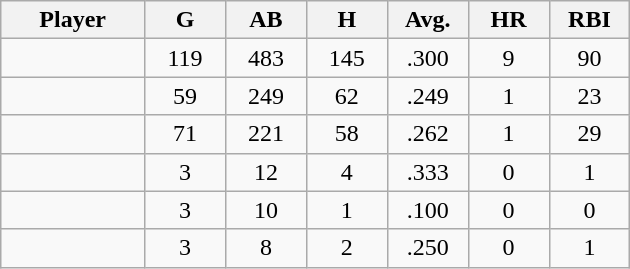<table class="wikitable sortable">
<tr>
<th bgcolor="#DDDDFF" width="16%">Player</th>
<th bgcolor="#DDDDFF" width="9%">G</th>
<th bgcolor="#DDDDFF" width="9%">AB</th>
<th bgcolor="#DDDDFF" width="9%">H</th>
<th bgcolor="#DDDDFF" width="9%">Avg.</th>
<th bgcolor="#DDDDFF" width="9%">HR</th>
<th bgcolor="#DDDDFF" width="9%">RBI</th>
</tr>
<tr align="center">
<td></td>
<td>119</td>
<td>483</td>
<td>145</td>
<td>.300</td>
<td>9</td>
<td>90</td>
</tr>
<tr align="center">
<td></td>
<td>59</td>
<td>249</td>
<td>62</td>
<td>.249</td>
<td>1</td>
<td>23</td>
</tr>
<tr align="center">
<td></td>
<td>71</td>
<td>221</td>
<td>58</td>
<td>.262</td>
<td>1</td>
<td>29</td>
</tr>
<tr align="center">
<td></td>
<td>3</td>
<td>12</td>
<td>4</td>
<td>.333</td>
<td>0</td>
<td>1</td>
</tr>
<tr align="center">
<td></td>
<td>3</td>
<td>10</td>
<td>1</td>
<td>.100</td>
<td>0</td>
<td>0</td>
</tr>
<tr align="center">
<td></td>
<td>3</td>
<td>8</td>
<td>2</td>
<td>.250</td>
<td>0</td>
<td>1</td>
</tr>
</table>
